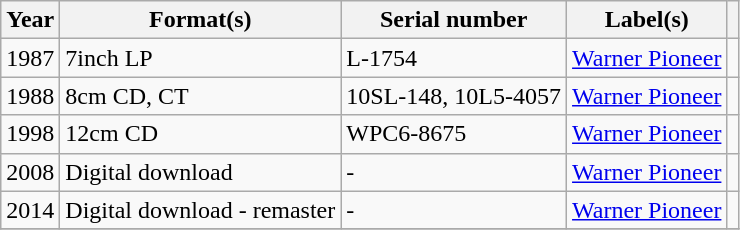<table class="wikitable sortable plainrowheaders">
<tr>
<th scope="col">Year</th>
<th scope="col">Format(s)</th>
<th scope="col">Serial number</th>
<th scope="col">Label(s)</th>
<th scope="col"></th>
</tr>
<tr>
<td>1987</td>
<td>7inch LP</td>
<td>L-1754</td>
<td><a href='#'>Warner Pioneer</a></td>
<td></td>
</tr>
<tr>
<td>1988</td>
<td>8cm CD, CT</td>
<td>10SL-148, 10L5-4057</td>
<td><a href='#'>Warner Pioneer</a></td>
<td></td>
</tr>
<tr>
<td>1998</td>
<td>12cm CD</td>
<td>WPC6-8675</td>
<td><a href='#'>Warner Pioneer</a></td>
<td></td>
</tr>
<tr>
<td>2008</td>
<td>Digital download</td>
<td>-</td>
<td><a href='#'>Warner Pioneer</a></td>
<td></td>
</tr>
<tr>
<td>2014</td>
<td>Digital download - remaster</td>
<td>-</td>
<td><a href='#'>Warner Pioneer</a></td>
<td></td>
</tr>
<tr>
</tr>
</table>
